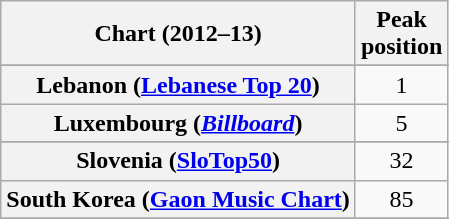<table class="wikitable sortable plainrowheaders" style="text-align:center;">
<tr>
<th>Chart (2012–13)</th>
<th>Peak<br>position</th>
</tr>
<tr>
</tr>
<tr>
</tr>
<tr>
</tr>
<tr>
</tr>
<tr>
</tr>
<tr>
</tr>
<tr>
</tr>
<tr>
</tr>
<tr>
</tr>
<tr>
</tr>
<tr>
</tr>
<tr>
</tr>
<tr>
</tr>
<tr>
</tr>
<tr>
</tr>
<tr>
</tr>
<tr>
</tr>
<tr>
<th scope="row">Lebanon (<a href='#'>Lebanese Top 20</a>)</th>
<td style="text-align:center;">1</td>
</tr>
<tr>
<th scope="row">Luxembourg (<em><a href='#'>Billboard</a></em>)</th>
<td style="text-align:center;">5</td>
</tr>
<tr>
</tr>
<tr>
</tr>
<tr>
</tr>
<tr>
</tr>
<tr>
</tr>
<tr>
</tr>
<tr>
</tr>
<tr>
<th scope="row">Slovenia (<a href='#'>SloTop50</a>)</th>
<td align=center>32</td>
</tr>
<tr>
<th scope="row">South Korea (<a href='#'>Gaon Music Chart</a>)</th>
<td style="text-align:center;">85</td>
</tr>
<tr>
</tr>
<tr>
</tr>
<tr>
</tr>
<tr>
</tr>
<tr>
</tr>
<tr>
</tr>
<tr>
</tr>
<tr>
</tr>
<tr>
</tr>
<tr>
</tr>
</table>
